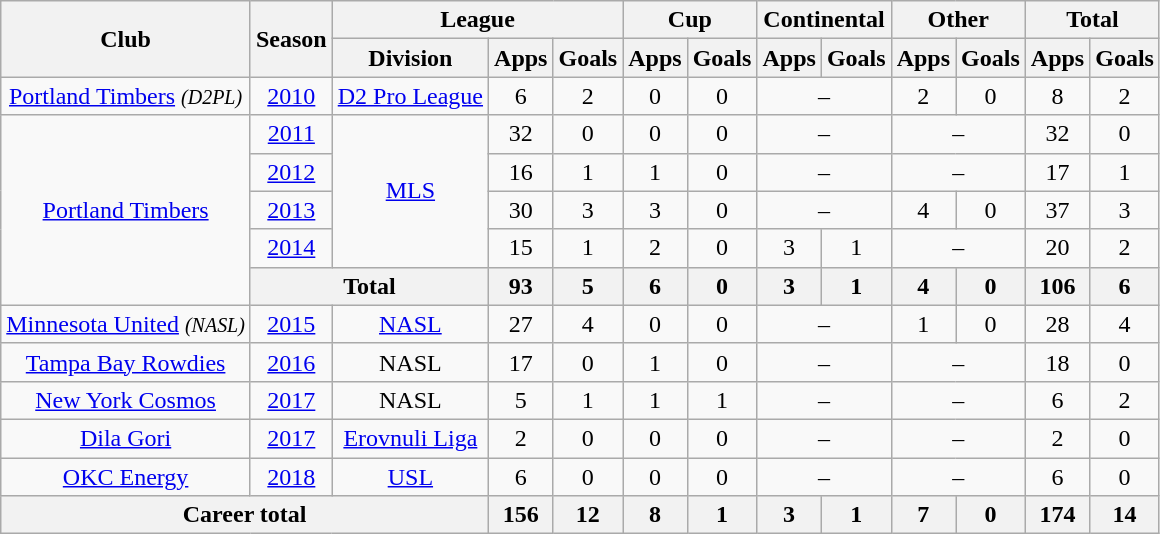<table class="wikitable" style="text-align: center;">
<tr>
<th rowspan=2>Club</th>
<th rowspan=2>Season</th>
<th colspan=3>League</th>
<th colspan=2>Cup</th>
<th colspan=2>Continental</th>
<th colspan=2>Other</th>
<th colspan=2>Total</th>
</tr>
<tr>
<th>Division</th>
<th>Apps</th>
<th>Goals</th>
<th>Apps</th>
<th>Goals</th>
<th>Apps</th>
<th>Goals</th>
<th>Apps</th>
<th>Goals</th>
<th>Apps</th>
<th>Goals</th>
</tr>
<tr>
<td><a href='#'>Portland Timbers</a> <small><em>(D2PL)</em></small></td>
<td><a href='#'>2010</a></td>
<td><a href='#'>D2 Pro League</a></td>
<td>6</td>
<td>2</td>
<td>0</td>
<td>0</td>
<td colspan=2>–</td>
<td>2</td>
<td>0</td>
<td>8</td>
<td>2</td>
</tr>
<tr>
<td rowspan=5><a href='#'>Portland Timbers</a></td>
<td><a href='#'>2011</a></td>
<td rowspan=4><a href='#'>MLS</a></td>
<td>32</td>
<td>0</td>
<td>0</td>
<td>0</td>
<td colspan=2>–</td>
<td colspan=2>–</td>
<td>32</td>
<td>0</td>
</tr>
<tr>
<td><a href='#'>2012</a></td>
<td>16</td>
<td>1</td>
<td>1</td>
<td>0</td>
<td colspan=2>–</td>
<td colspan=2>–</td>
<td>17</td>
<td>1</td>
</tr>
<tr>
<td><a href='#'>2013</a></td>
<td>30</td>
<td>3</td>
<td>3</td>
<td>0</td>
<td colspan=2>–</td>
<td>4</td>
<td>0</td>
<td>37</td>
<td>3</td>
</tr>
<tr>
<td><a href='#'>2014</a></td>
<td>15</td>
<td>1</td>
<td>2</td>
<td>0</td>
<td>3</td>
<td>1</td>
<td colspan=2>–</td>
<td>20</td>
<td>2</td>
</tr>
<tr>
<th colspan=2>Total</th>
<th>93</th>
<th>5</th>
<th>6</th>
<th>0</th>
<th>3</th>
<th>1</th>
<th>4</th>
<th>0</th>
<th>106</th>
<th>6</th>
</tr>
<tr>
<td><a href='#'>Minnesota United</a> <small><em>(NASL)</em></small></td>
<td><a href='#'>2015</a></td>
<td><a href='#'>NASL</a></td>
<td>27</td>
<td>4</td>
<td>0</td>
<td>0</td>
<td colspan=2>–</td>
<td>1</td>
<td>0</td>
<td>28</td>
<td>4</td>
</tr>
<tr>
<td><a href='#'>Tampa Bay Rowdies</a></td>
<td><a href='#'>2016</a></td>
<td>NASL</td>
<td>17</td>
<td>0</td>
<td>1</td>
<td>0</td>
<td colspan=2>–</td>
<td colspan=2>–</td>
<td>18</td>
<td>0</td>
</tr>
<tr>
<td><a href='#'>New York Cosmos</a></td>
<td><a href='#'>2017</a></td>
<td>NASL</td>
<td>5</td>
<td>1</td>
<td>1</td>
<td>1</td>
<td colspan=2>–</td>
<td colspan=2>–</td>
<td>6</td>
<td>2</td>
</tr>
<tr>
<td><a href='#'>Dila Gori</a></td>
<td><a href='#'>2017</a></td>
<td><a href='#'>Erovnuli Liga</a></td>
<td>2</td>
<td>0</td>
<td>0</td>
<td>0</td>
<td colspan=2>–</td>
<td colspan=2>–</td>
<td>2</td>
<td>0</td>
</tr>
<tr>
<td><a href='#'>OKC Energy</a></td>
<td><a href='#'>2018</a></td>
<td><a href='#'>USL</a></td>
<td>6</td>
<td>0</td>
<td>0</td>
<td>0</td>
<td colspan=2>–</td>
<td colspan=2>–</td>
<td>6</td>
<td>0</td>
</tr>
<tr>
<th colspan=3>Career total</th>
<th>156</th>
<th>12</th>
<th>8</th>
<th>1</th>
<th>3</th>
<th>1</th>
<th>7</th>
<th>0</th>
<th>174</th>
<th>14</th>
</tr>
</table>
